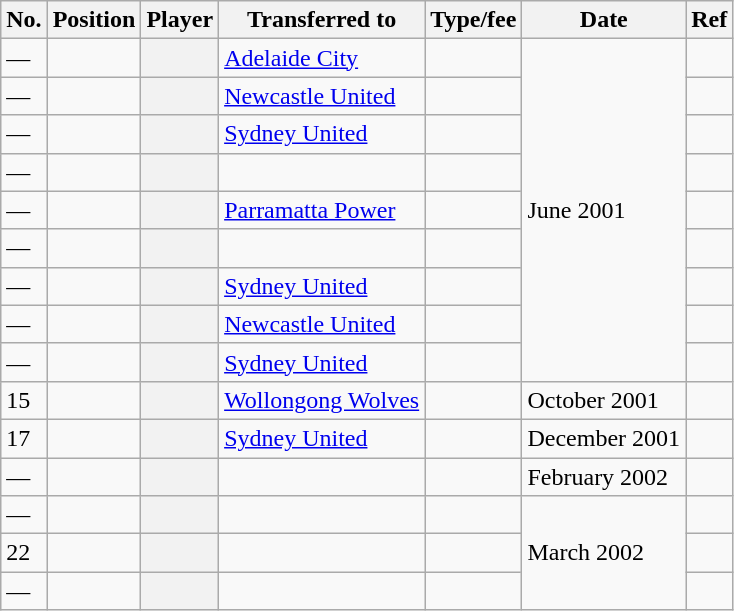<table class="wikitable plainrowheaders sortable" style="text-align:center; text-align:left">
<tr>
<th scope="col">No.</th>
<th scope="col">Position</th>
<th scope="col">Player</th>
<th scope="col">Transferred to</th>
<th scope="col">Type/fee</th>
<th scope="col">Date</th>
<th scope="col" class="unsortable">Ref</th>
</tr>
<tr>
<td>—</td>
<td></td>
<th scope="row"></th>
<td><a href='#'>Adelaide City</a></td>
<td></td>
<td rowspan="9">June 2001</td>
<td></td>
</tr>
<tr>
<td>—</td>
<td></td>
<th scope="row"></th>
<td><a href='#'>Newcastle United</a></td>
<td></td>
<td></td>
</tr>
<tr>
<td>—</td>
<td></td>
<th scope="row"></th>
<td><a href='#'>Sydney United</a></td>
<td></td>
<td></td>
</tr>
<tr>
<td>—</td>
<td></td>
<th scope="row"></th>
<td></td>
<td></td>
<td></td>
</tr>
<tr>
<td>—</td>
<td></td>
<th scope="row"></th>
<td><a href='#'>Parramatta Power</a></td>
<td></td>
<td></td>
</tr>
<tr>
<td>—</td>
<td></td>
<th scope="row"></th>
<td></td>
<td></td>
<td></td>
</tr>
<tr>
<td>—</td>
<td></td>
<th scope="row"></th>
<td><a href='#'>Sydney United</a></td>
<td></td>
<td></td>
</tr>
<tr>
<td>—</td>
<td></td>
<th scope="row"></th>
<td><a href='#'>Newcastle United</a></td>
<td></td>
<td></td>
</tr>
<tr>
<td>—</td>
<td></td>
<th scope="row"></th>
<td><a href='#'>Sydney United</a></td>
<td></td>
<td></td>
</tr>
<tr>
<td>15</td>
<td></td>
<th scope="row"></th>
<td><a href='#'>Wollongong Wolves</a></td>
<td></td>
<td>October 2001</td>
<td></td>
</tr>
<tr>
<td>17</td>
<td></td>
<th scope="row"></th>
<td><a href='#'>Sydney United</a></td>
<td></td>
<td>December 2001</td>
<td></td>
</tr>
<tr>
<td>—</td>
<td></td>
<th scope="row"></th>
<td></td>
<td></td>
<td>February 2002</td>
<td></td>
</tr>
<tr>
<td>—</td>
<td></td>
<th scope="row"></th>
<td></td>
<td></td>
<td rowspan="3">March 2002</td>
<td></td>
</tr>
<tr>
<td>22</td>
<td></td>
<th scope="row"></th>
<td></td>
<td></td>
<td></td>
</tr>
<tr>
<td>—</td>
<td></td>
<th scope="row"></th>
<td></td>
<td></td>
<td></td>
</tr>
</table>
